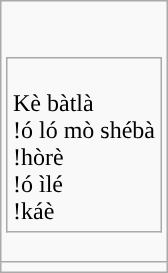<table class="wikitable" style="margin-left: auto; margin-right: auto; border: none;">
<tr>
<td><br><table class="wikitable" style="margin-left: auto; margin-right: auto; border: none;">
<tr>
<td title="[kʼɪbɑt͡ɬʼɑ"><br>Kè bàtlà<br>!ó ló mò shébà<br>!hòrè<br>!ó ìlé<br>!káè</td>
</tr>
</table>
</td>
</tr>
<tr>
<td></td>
</tr>
</table>
